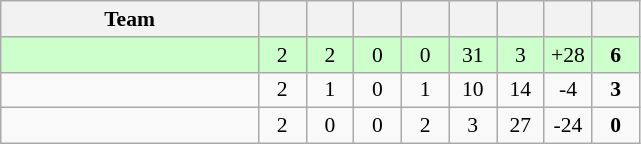<table class="wikitable" style="text-align: center; font-size: 90%;">
<tr>
<th width="165">Team</th>
<th width="25"></th>
<th width="25"></th>
<th width="25"></th>
<th width="25"></th>
<th width="25"></th>
<th width="25"></th>
<th width="25"></th>
<th width="25"><br></th>
</tr>
<tr align=center bgcolor="ccffcc">
<td style="text-align:left;"><strong></strong></td>
<td>2</td>
<td>2</td>
<td>0</td>
<td>0</td>
<td>31</td>
<td>3</td>
<td>+28</td>
<td><strong>6</strong></td>
</tr>
<tr align=center>
<td style="text-align:left;"></td>
<td>2</td>
<td>1</td>
<td>0</td>
<td>1</td>
<td>10</td>
<td>14</td>
<td>-4</td>
<td><strong>3</strong></td>
</tr>
<tr align=center>
<td style="text-align:left;"></td>
<td>2</td>
<td>0</td>
<td>0</td>
<td>2</td>
<td>3</td>
<td>27</td>
<td>-24</td>
<td><strong>0</strong></td>
</tr>
</table>
